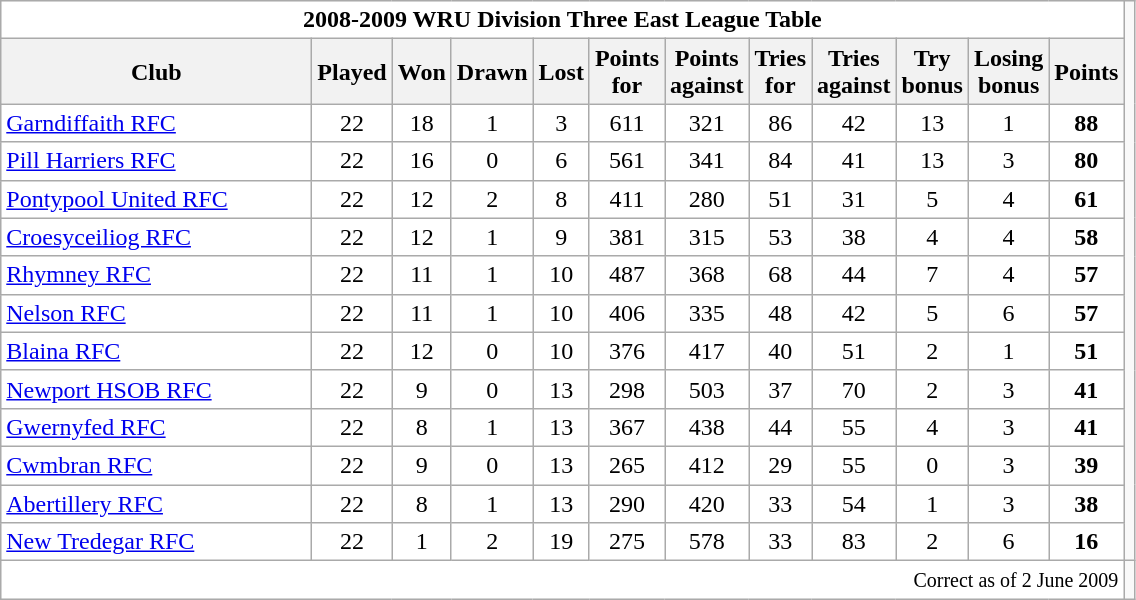<table class="wikitable" style="float:left; margin-right:15px; text-align: center;">
<tr>
<td colspan="12" bgcolor="#FFFFFF" cellpadding="0" cellspacing="0"><strong>2008-2009 WRU Division Three East League Table</strong></td>
</tr>
<tr>
<th bgcolor="#efefef" width="200">Club</th>
<th bgcolor="#efefef" width="20">Played</th>
<th bgcolor="#efefef" width="20">Won</th>
<th bgcolor="#efefef" width="20">Drawn</th>
<th bgcolor="#efefef" width="20">Lost</th>
<th bgcolor="#efefef" width="20">Points for</th>
<th bgcolor="#efefef" width="20">Points against</th>
<th bgcolor="#efefef" width="20">Tries for</th>
<th bgcolor="#efefef" width="20">Tries against</th>
<th bgcolor="#efefef" width="20">Try bonus</th>
<th bgcolor="#efefef" width="20">Losing bonus</th>
<th bgcolor="#efefef" width="20">Points</th>
</tr>
<tr bgcolor=#ffffff align=center>
<td align=left><a href='#'>Garndiffaith RFC</a></td>
<td>22</td>
<td>18</td>
<td>1</td>
<td>3</td>
<td>611</td>
<td>321</td>
<td>86</td>
<td>42</td>
<td>13</td>
<td>1</td>
<td><strong>88</strong></td>
</tr>
<tr bgcolor=#ffffff align=center>
<td align=left><a href='#'>Pill Harriers RFC</a></td>
<td>22</td>
<td>16</td>
<td>0</td>
<td>6</td>
<td>561</td>
<td>341</td>
<td>84</td>
<td>41</td>
<td>13</td>
<td>3</td>
<td><strong>80</strong></td>
</tr>
<tr bgcolor=#ffffff align=center>
<td align=left><a href='#'>Pontypool United RFC</a></td>
<td>22</td>
<td>12</td>
<td>2</td>
<td>8</td>
<td>411</td>
<td>280</td>
<td>51</td>
<td>31</td>
<td>5</td>
<td>4</td>
<td><strong>61</strong></td>
</tr>
<tr bgcolor=#ffffff align=center>
<td align=left><a href='#'>Croesyceiliog RFC</a></td>
<td>22</td>
<td>12</td>
<td>1</td>
<td>9</td>
<td>381</td>
<td>315</td>
<td>53</td>
<td>38</td>
<td>4</td>
<td>4</td>
<td><strong>58</strong></td>
</tr>
<tr bgcolor=#ffffff align=center>
<td align=left><a href='#'>Rhymney RFC</a></td>
<td>22</td>
<td>11</td>
<td>1</td>
<td>10</td>
<td>487</td>
<td>368</td>
<td>68</td>
<td>44</td>
<td>7</td>
<td>4</td>
<td><strong>57</strong></td>
</tr>
<tr bgcolor=#ffffff align=center>
<td align=left><a href='#'>Nelson RFC</a></td>
<td>22</td>
<td>11</td>
<td>1</td>
<td>10</td>
<td>406</td>
<td>335</td>
<td>48</td>
<td>42</td>
<td>5</td>
<td>6</td>
<td><strong>57</strong></td>
</tr>
<tr bgcolor=#ffffff align=center>
<td align=left><a href='#'>Blaina RFC</a></td>
<td>22</td>
<td>12</td>
<td>0</td>
<td>10</td>
<td>376</td>
<td>417</td>
<td>40</td>
<td>51</td>
<td>2</td>
<td>1</td>
<td><strong>51</strong></td>
</tr>
<tr bgcolor=#ffffff align=center>
<td align=left><a href='#'>Newport HSOB RFC</a></td>
<td>22</td>
<td>9</td>
<td>0</td>
<td>13</td>
<td>298</td>
<td>503</td>
<td>37</td>
<td>70</td>
<td>2</td>
<td>3</td>
<td><strong>41</strong></td>
</tr>
<tr bgcolor=#ffffff align=center>
<td align=left><a href='#'>Gwernyfed RFC</a></td>
<td>22</td>
<td>8</td>
<td>1</td>
<td>13</td>
<td>367</td>
<td>438</td>
<td>44</td>
<td>55</td>
<td>4</td>
<td>3</td>
<td><strong>41</strong></td>
</tr>
<tr bgcolor=#ffffff align=center>
<td align=left><a href='#'>Cwmbran RFC</a></td>
<td>22</td>
<td>9</td>
<td>0</td>
<td>13</td>
<td>265</td>
<td>412</td>
<td>29</td>
<td>55</td>
<td>0</td>
<td>3</td>
<td><strong>39</strong></td>
</tr>
<tr bgcolor=#ffffff align=center>
<td align=left><a href='#'>Abertillery RFC</a></td>
<td>22</td>
<td>8</td>
<td>1</td>
<td>13</td>
<td>290</td>
<td>420</td>
<td>33</td>
<td>54</td>
<td>1</td>
<td>3</td>
<td><strong>38</strong></td>
</tr>
<tr bgcolor=#ffffff align=center>
<td align=left><a href='#'>New Tredegar RFC</a></td>
<td>22</td>
<td>1</td>
<td>2</td>
<td>19</td>
<td>275</td>
<td>578</td>
<td>33</td>
<td>83</td>
<td>2</td>
<td>6</td>
<td><strong>16</strong></td>
</tr>
<tr>
<td colspan="12" align="right" bgcolor="#FFFFFF" cellpadding="0" cellspacing="0"><small>Correct as of 2 June 2009</small></td>
<td></td>
</tr>
</table>
